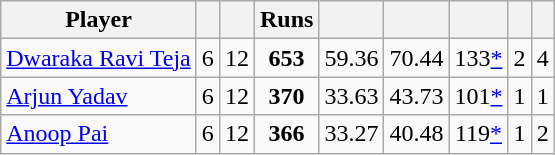<table class="wikitable sortable" style="text-align: center;">
<tr>
<th class="unsortable">Player</th>
<th></th>
<th></th>
<th>Runs</th>
<th></th>
<th></th>
<th></th>
<th></th>
<th></th>
</tr>
<tr>
<td style="text-align:left"><a href='#'>Dwaraka Ravi Teja</a></td>
<td style="text-align:left">6</td>
<td>12</td>
<td><strong>653</strong></td>
<td>59.36</td>
<td>70.44</td>
<td>133<a href='#'>*</a></td>
<td>2</td>
<td>4</td>
</tr>
<tr>
<td style="text-align:left"><a href='#'>Arjun Yadav</a></td>
<td style="text-align:left">6</td>
<td>12</td>
<td><strong>370</strong></td>
<td>33.63</td>
<td>43.73</td>
<td>101<a href='#'>*</a></td>
<td>1</td>
<td>1</td>
</tr>
<tr>
<td style="text-align:left"><a href='#'>Anoop Pai</a></td>
<td style="text-align:left">6</td>
<td>12</td>
<td><strong>366</strong></td>
<td>33.27</td>
<td>40.48</td>
<td>119<a href='#'>*</a></td>
<td>1</td>
<td>2</td>
</tr>
</table>
